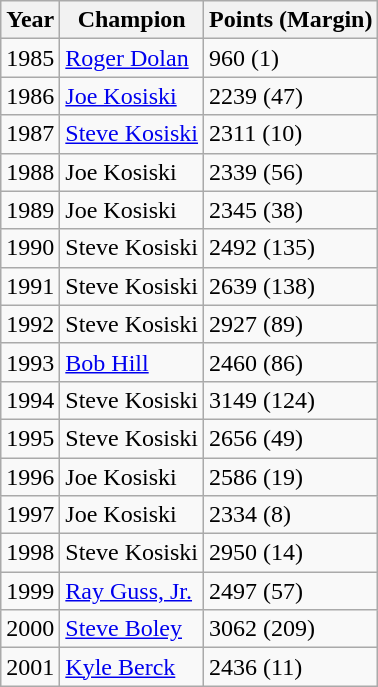<table class="wikitable">
<tr>
<th>Year</th>
<th>Champion</th>
<th>Points (Margin)</th>
</tr>
<tr>
<td>1985</td>
<td><a href='#'>Roger Dolan</a></td>
<td>960 (1)</td>
</tr>
<tr>
<td>1986</td>
<td><a href='#'>Joe Kosiski</a></td>
<td>2239 (47)</td>
</tr>
<tr>
<td>1987</td>
<td><a href='#'>Steve Kosiski</a></td>
<td>2311 (10)</td>
</tr>
<tr>
<td>1988</td>
<td>Joe Kosiski</td>
<td>2339 (56)</td>
</tr>
<tr>
<td>1989</td>
<td>Joe Kosiski</td>
<td>2345 (38)</td>
</tr>
<tr>
<td>1990</td>
<td>Steve Kosiski</td>
<td>2492 (135)</td>
</tr>
<tr>
<td>1991</td>
<td>Steve Kosiski</td>
<td>2639 (138)</td>
</tr>
<tr>
<td>1992</td>
<td>Steve Kosiski</td>
<td>2927 (89)</td>
</tr>
<tr>
<td>1993</td>
<td><a href='#'>Bob Hill</a></td>
<td>2460 (86)</td>
</tr>
<tr>
<td>1994</td>
<td>Steve Kosiski</td>
<td>3149 (124)</td>
</tr>
<tr>
<td>1995</td>
<td>Steve Kosiski</td>
<td>2656 (49)</td>
</tr>
<tr>
<td>1996</td>
<td>Joe Kosiski</td>
<td>2586 (19)</td>
</tr>
<tr>
<td>1997</td>
<td>Joe Kosiski</td>
<td>2334 (8)</td>
</tr>
<tr>
<td>1998</td>
<td>Steve Kosiski</td>
<td>2950 (14)</td>
</tr>
<tr>
<td>1999</td>
<td><a href='#'>Ray Guss, Jr.</a></td>
<td>2497 (57)</td>
</tr>
<tr>
<td>2000</td>
<td><a href='#'>Steve Boley</a></td>
<td>3062 (209)</td>
</tr>
<tr>
<td>2001</td>
<td><a href='#'>Kyle Berck</a></td>
<td>2436 (11)</td>
</tr>
</table>
